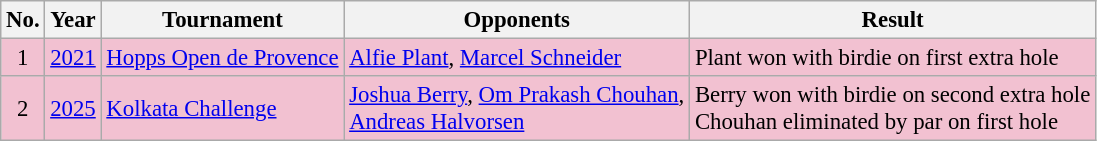<table class="wikitable" style="font-size:95%;">
<tr>
<th>No.</th>
<th>Year</th>
<th>Tournament</th>
<th>Opponents</th>
<th>Result</th>
</tr>
<tr style="background:#F2C1D1;">
<td align=center>1</td>
<td><a href='#'>2021</a></td>
<td><a href='#'>Hopps Open de Provence</a></td>
<td> <a href='#'>Alfie Plant</a>,  <a href='#'>Marcel Schneider</a></td>
<td>Plant won with birdie on first extra hole</td>
</tr>
<tr style="background:#F2C1D1;">
<td align=center>2</td>
<td><a href='#'>2025</a></td>
<td><a href='#'>Kolkata Challenge</a></td>
<td> <a href='#'>Joshua Berry</a>,  <a href='#'>Om Prakash Chouhan</a>,<br> <a href='#'>Andreas Halvorsen</a></td>
<td>Berry won with birdie on second extra hole<br>Chouhan eliminated by par on first hole</td>
</tr>
</table>
